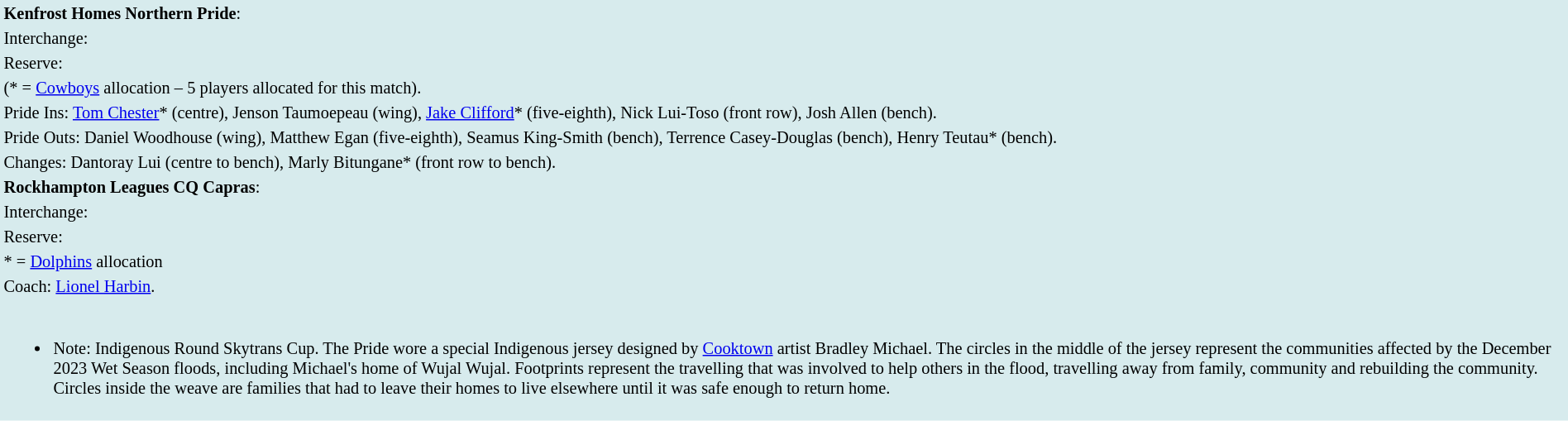<table style="background:#d7ebed; font-size:85%; width:100%;">
<tr>
<td><strong>Kenfrost Homes Northern Pride</strong>:             </td>
</tr>
<tr>
<td>Interchange:    </td>
</tr>
<tr>
<td>Reserve: </td>
</tr>
<tr>
<td>(* = <a href='#'>Cowboys</a> allocation – 5 players allocated for this match).</td>
</tr>
<tr>
<td>Pride Ins: <a href='#'>Tom Chester</a>* (centre), Jenson Taumoepeau (wing), <a href='#'>Jake Clifford</a>* (five-eighth), Nick Lui-Toso (front row), Josh Allen (bench).</td>
</tr>
<tr>
<td>Pride Outs: Daniel Woodhouse (wing), Matthew Egan (five-eighth), Seamus King-Smith (bench), Terrence Casey-Douglas (bench), Henry Teutau* (bench).</td>
</tr>
<tr>
<td>Changes: Dantoray Lui (centre to bench), Marly Bitungane* (front row to bench).</td>
</tr>
<tr>
<td><strong>Rockhampton Leagues CQ Capras</strong>:             </td>
</tr>
<tr>
<td>Interchange:    </td>
</tr>
<tr>
<td>Reserve: </td>
</tr>
<tr>
<td>* = <a href='#'>Dolphins</a> allocation</td>
</tr>
<tr>
<td>Coach: <a href='#'>Lionel Harbin</a>.</td>
</tr>
<tr>
<td><br><ul><li>Note: Indigenous Round Skytrans Cup. The Pride wore a special Indigenous jersey designed by <a href='#'>Cooktown</a> artist Bradley Michael. The circles in the middle of the jersey represent the communities affected by the December 2023 Wet Season floods, including Michael's home of Wujal Wujal. Footprints represent the travelling that was involved to help others in the flood, travelling away from family, community and rebuilding the community. Circles inside the weave are families that had to leave their homes to live elsewhere until it was safe enough to return home.</li></ul></td>
</tr>
<tr>
</tr>
</table>
